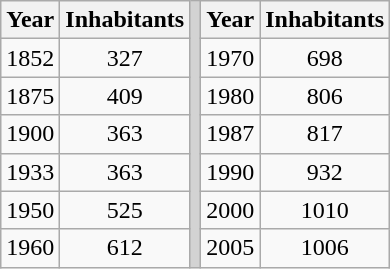<table class="wikitable">
<tr>
<th>Year</th>
<th>Inhabitants</th>
<td rowspan="11" bgcolor="#D3D3D3"></td>
<th>Year</th>
<th>Inhabitants</th>
</tr>
<tr align="center">
<td>1852</td>
<td>327</td>
<td>1970</td>
<td>698</td>
</tr>
<tr align="center">
<td>1875</td>
<td>409</td>
<td>1980</td>
<td>806</td>
</tr>
<tr align="center">
<td>1900</td>
<td>363</td>
<td>1987</td>
<td>817</td>
</tr>
<tr align="center">
<td>1933</td>
<td>363</td>
<td>1990</td>
<td>932</td>
</tr>
<tr align="center">
<td>1950</td>
<td>525</td>
<td>2000</td>
<td>1010</td>
</tr>
<tr align="center">
<td>1960</td>
<td>612</td>
<td>2005</td>
<td>1006 </td>
</tr>
</table>
